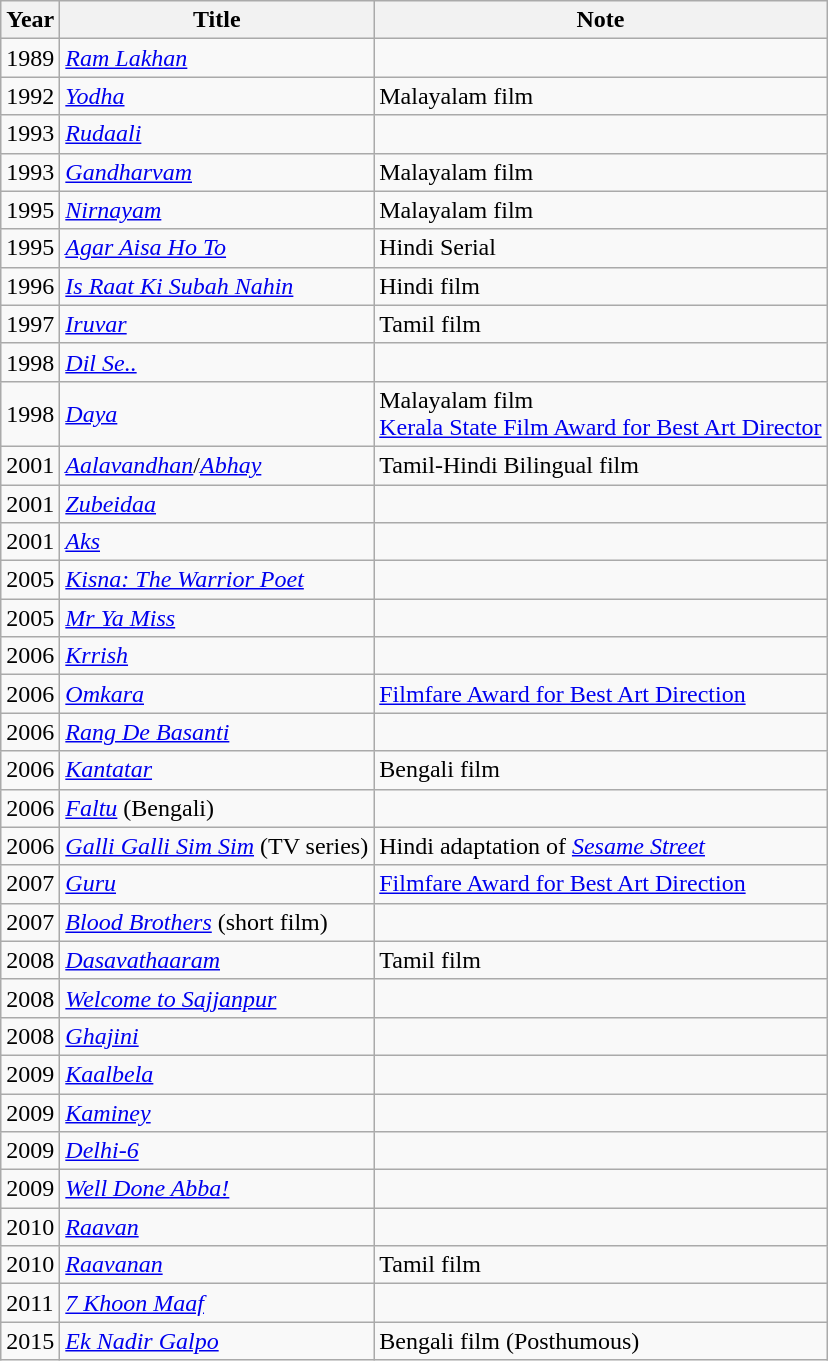<table class="wikitable" border="1">
<tr>
<th>Year</th>
<th>Title</th>
<th>Note</th>
</tr>
<tr>
<td>1989</td>
<td><em><a href='#'>Ram Lakhan</a></em></td>
<td></td>
</tr>
<tr>
<td>1992</td>
<td><em><a href='#'>Yodha</a></em></td>
<td>Malayalam film</td>
</tr>
<tr>
<td>1993</td>
<td><em><a href='#'>Rudaali</a></em></td>
<td></td>
</tr>
<tr>
<td>1993</td>
<td><em><a href='#'>Gandharvam</a></em></td>
<td>Malayalam film</td>
</tr>
<tr>
<td>1995</td>
<td><em><a href='#'>Nirnayam</a></em></td>
<td>Malayalam film</td>
</tr>
<tr>
<td>1995</td>
<td><em><a href='#'>Agar Aisa Ho To</a></em></td>
<td>Hindi Serial</td>
</tr>
<tr>
<td>1996</td>
<td><em><a href='#'>Is Raat Ki Subah Nahin</a></em></td>
<td>Hindi film</td>
</tr>
<tr>
<td>1997</td>
<td><em><a href='#'>Iruvar</a></em></td>
<td>Tamil film</td>
</tr>
<tr>
<td>1998</td>
<td><em><a href='#'>Dil Se..</a></em></td>
<td></td>
</tr>
<tr>
<td>1998</td>
<td><em><a href='#'>Daya</a></em></td>
<td>Malayalam film<br><a href='#'>Kerala State Film Award for Best Art Director</a></td>
</tr>
<tr>
<td>2001</td>
<td><em><a href='#'>Aalavandhan</a></em>/<em><a href='#'>Abhay</a></em></td>
<td>Tamil-Hindi Bilingual film</td>
</tr>
<tr>
<td>2001</td>
<td><em><a href='#'>Zubeidaa</a></em></td>
<td></td>
</tr>
<tr>
<td>2001</td>
<td><em><a href='#'>Aks</a></em></td>
<td></td>
</tr>
<tr>
<td>2005</td>
<td><em><a href='#'>Kisna: The Warrior Poet</a></em></td>
<td></td>
</tr>
<tr>
<td>2005</td>
<td><em><a href='#'>Mr Ya Miss</a></em></td>
<td></td>
</tr>
<tr>
<td>2006</td>
<td><em><a href='#'>Krrish</a></em></td>
<td></td>
</tr>
<tr>
<td>2006</td>
<td><em><a href='#'>Omkara</a></em></td>
<td><a href='#'>Filmfare Award for Best Art Direction</a></td>
</tr>
<tr>
<td>2006</td>
<td><em><a href='#'>Rang De Basanti</a></em></td>
<td></td>
</tr>
<tr>
<td>2006</td>
<td><em><a href='#'>Kantatar</a></em></td>
<td>Bengali film</td>
</tr>
<tr>
<td>2006</td>
<td><em><a href='#'>Faltu</a></em> (Bengali)</td>
<td></td>
</tr>
<tr>
<td>2006</td>
<td><em><a href='#'>Galli Galli Sim Sim</a></em> (TV series)</td>
<td>Hindi adaptation of <em><a href='#'>Sesame Street</a></em></td>
</tr>
<tr>
<td>2007</td>
<td><em><a href='#'>Guru</a></em></td>
<td><a href='#'>Filmfare Award for Best Art Direction</a></td>
</tr>
<tr>
<td>2007</td>
<td><em><a href='#'>Blood Brothers</a></em> (short film)</td>
<td></td>
</tr>
<tr>
<td>2008</td>
<td><em><a href='#'>Dasavathaaram</a></em></td>
<td>Tamil film</td>
</tr>
<tr>
<td>2008</td>
<td><em><a href='#'>Welcome to Sajjanpur</a></em></td>
<td></td>
</tr>
<tr>
<td>2008</td>
<td><em><a href='#'>Ghajini</a></em></td>
<td></td>
</tr>
<tr>
<td>2009</td>
<td><em><a href='#'>Kaalbela</a></em></td>
<td></td>
</tr>
<tr>
<td>2009</td>
<td><em><a href='#'>Kaminey</a></em></td>
<td></td>
</tr>
<tr>
<td>2009</td>
<td><em><a href='#'>Delhi-6</a></em></td>
<td></td>
</tr>
<tr>
<td>2009</td>
<td><em><a href='#'>Well Done Abba!</a></em></td>
<td></td>
</tr>
<tr>
<td>2010</td>
<td><em><a href='#'>Raavan</a></em></td>
<td></td>
</tr>
<tr>
<td>2010</td>
<td><em><a href='#'>Raavanan</a></em></td>
<td>Tamil film</td>
</tr>
<tr>
<td>2011</td>
<td><em><a href='#'>7 Khoon Maaf</a></em></td>
<td></td>
</tr>
<tr>
<td>2015</td>
<td><em><a href='#'>Ek Nadir Galpo</a></em></td>
<td>Bengali film (Posthumous)</td>
</tr>
</table>
